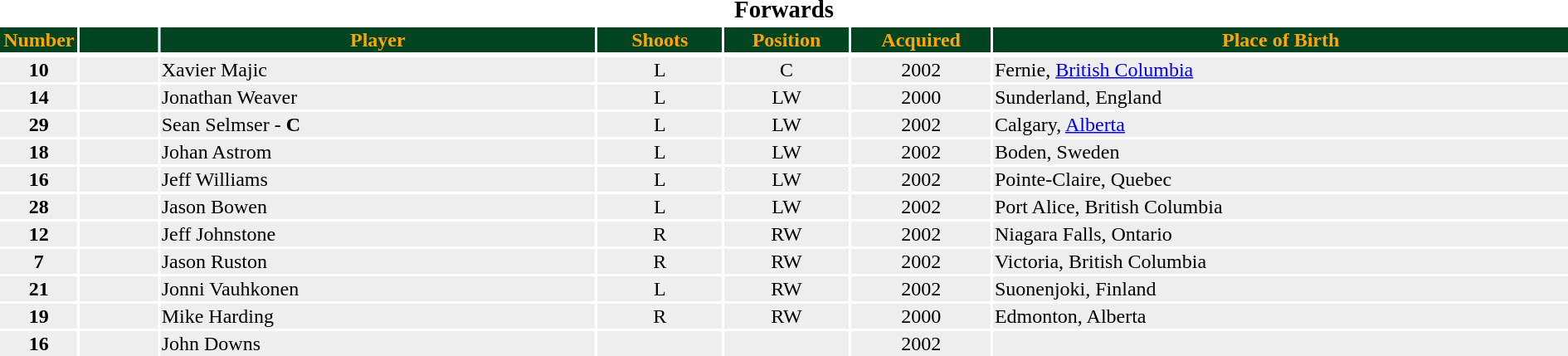<table class="toccolours" style="width:100%">
<tr>
<th colspan=7><big>Forwards </big></th>
</tr>
<tr style="background:#014421; color:#FFA500">
<th width=5%>Number</th>
<th width=5%></th>
<th !width=15%>Player</th>
<th width=8%>Shoots</th>
<th width=8%>Position</th>
<th width=9%>Acquired</th>
<th width=37%>Place of Birth</th>
</tr>
<tr>
</tr>
<tr style="background:#eee">
<td align=center><strong>10</strong></td>
<td align=center></td>
<td>Xavier Majic</td>
<td align=center>L</td>
<td align=center>C</td>
<td align=center>2002</td>
<td>Fernie, <a href='#'>British Columbia</a></td>
</tr>
<tr style="background:#eee">
<td align=center><strong>14</strong></td>
<td align=center></td>
<td>Jonathan Weaver</td>
<td align=center>L</td>
<td align=center>LW</td>
<td align=center>2000</td>
<td>Sunderland, England</td>
</tr>
<tr style="background:#eee">
<td align=center><strong>29</strong></td>
<td align=center></td>
<td>Sean Selmser - <strong>C</strong></td>
<td align=center>L</td>
<td align=center>LW</td>
<td align=center>2002</td>
<td>Calgary, <a href='#'>Alberta</a></td>
</tr>
<tr style="background:#eee">
<td align=center><strong>18</strong></td>
<td align=center></td>
<td>Johan Astrom</td>
<td align=center>L</td>
<td align=center>LW</td>
<td align=center>2002</td>
<td>Boden, Sweden</td>
</tr>
<tr style="background:#eee">
<td align=center><strong>16</strong></td>
<td align=center></td>
<td>Jeff Williams</td>
<td align=center>L</td>
<td align=center>LW</td>
<td align=center>2002</td>
<td>Pointe-Claire, Quebec</td>
</tr>
<tr style="background:#eee">
<td align=center><strong>28</strong></td>
<td align=center></td>
<td>Jason Bowen</td>
<td align=center>L</td>
<td align=center>LW</td>
<td align=center>2002</td>
<td>Port Alice, British Columbia</td>
</tr>
<tr style="background:#eee">
<td align=center><strong>12</strong></td>
<td align=center></td>
<td>Jeff Johnstone</td>
<td align=center>R</td>
<td align=center>RW</td>
<td align=center>2002</td>
<td>Niagara Falls, Ontario</td>
</tr>
<tr style="background:#eee">
<td align=center><strong>7</strong></td>
<td align=center></td>
<td>Jason Ruston</td>
<td align=center>R</td>
<td align=center>RW</td>
<td align=center>2002</td>
<td>Victoria, British Columbia</td>
</tr>
<tr style="background:#eee">
<td align=center><strong>21</strong></td>
<td align=center></td>
<td>Jonni Vauhkonen</td>
<td align=center>L</td>
<td align=center>RW</td>
<td align=center>2002</td>
<td>Suonenjoki, Finland</td>
</tr>
<tr style="background:#eee">
<td align=center><strong>19</strong></td>
<td align=center></td>
<td>Mike Harding</td>
<td align=center>R</td>
<td align=center>RW</td>
<td align=center>2000</td>
<td>Edmonton, Alberta</td>
</tr>
<tr style="background:#eee">
<td align=center><strong>16</strong></td>
<td align=center></td>
<td>John Downs</td>
<td align=center></td>
<td align=center></td>
<td align=center>2002</td>
<td></td>
</tr>
</table>
